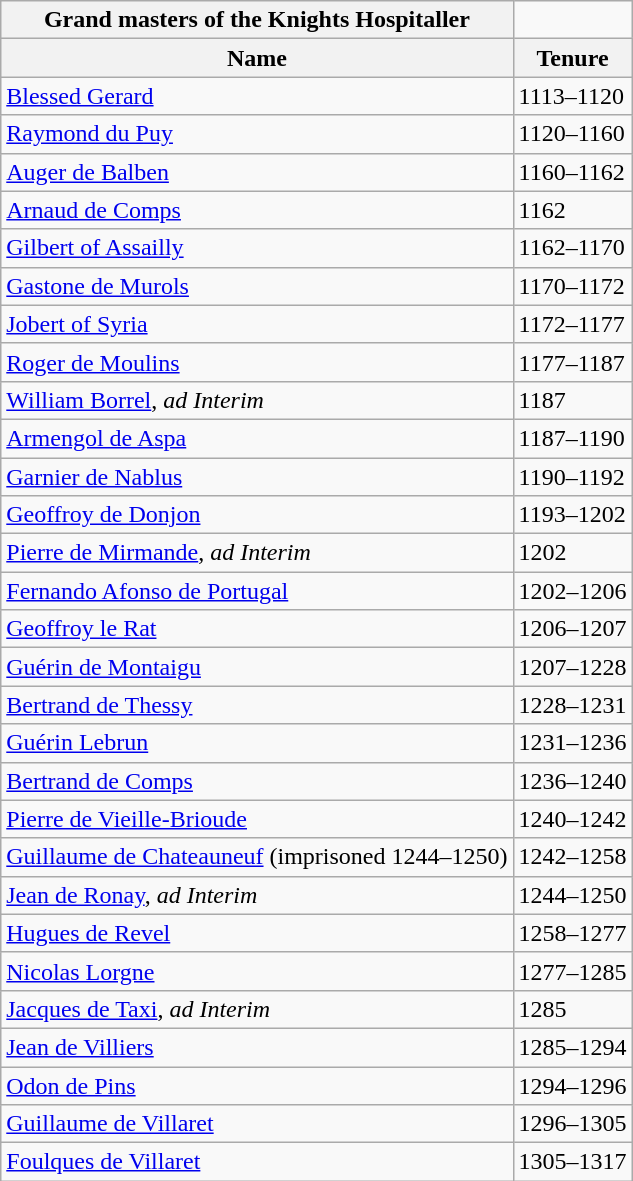<table class="wikitable mw-collapsible mw-collapsed">
<tr>
<th>Grand masters of the Knights Hospitaller</th>
</tr>
<tr>
<th>Name</th>
<th>Tenure</th>
</tr>
<tr>
<td><a href='#'>Blessed Gerard</a></td>
<td>1113–1120</td>
</tr>
<tr>
<td><a href='#'>Raymond du Puy</a></td>
<td>1120–1160</td>
</tr>
<tr>
<td><a href='#'>Auger de Balben</a></td>
<td>1160–1162</td>
</tr>
<tr>
<td><a href='#'>Arnaud de Comps</a></td>
<td>1162</td>
</tr>
<tr>
<td><a href='#'>Gilbert of Assailly</a></td>
<td>1162–1170</td>
</tr>
<tr>
<td><a href='#'>Gastone de Murols</a></td>
<td>1170–1172</td>
</tr>
<tr>
<td><a href='#'>Jobert of Syria</a></td>
<td>1172–1177</td>
</tr>
<tr>
<td><a href='#'>Roger de Moulins</a></td>
<td>1177–1187</td>
</tr>
<tr>
<td><a href='#'>William Borrel</a>, <em>ad Interim</em></td>
<td>1187</td>
</tr>
<tr>
<td><a href='#'>Armengol de Aspa</a></td>
<td>1187–1190</td>
</tr>
<tr>
<td><a href='#'>Garnier de Nablus</a></td>
<td>1190–1192</td>
</tr>
<tr>
<td><a href='#'>Geoffroy de Donjon</a></td>
<td>1193–1202</td>
</tr>
<tr>
<td><a href='#'>Pierre de Mirmande</a>, <em>ad Interim</em></td>
<td>1202</td>
</tr>
<tr>
<td><a href='#'>Fernando Afonso de Portugal</a></td>
<td>1202–1206</td>
</tr>
<tr>
<td><a href='#'>Geoffroy le Rat</a></td>
<td>1206–1207</td>
</tr>
<tr>
<td><a href='#'>Guérin de Montaigu</a></td>
<td>1207–1228</td>
</tr>
<tr>
<td><a href='#'>Bertrand de Thessy</a></td>
<td>1228–1231</td>
</tr>
<tr>
<td><a href='#'>Guérin Lebrun</a></td>
<td>1231–1236</td>
</tr>
<tr>
<td><a href='#'>Bertrand de Comps</a></td>
<td>1236–1240</td>
</tr>
<tr>
<td><a href='#'>Pierre de Vieille-Brioude</a></td>
<td>1240–1242</td>
</tr>
<tr>
<td><a href='#'>Guillaume de Chateauneuf</a> (imprisoned 1244–1250)</td>
<td>1242–1258</td>
</tr>
<tr>
<td><a href='#'>Jean de Ronay</a>, <em>ad Interim</em></td>
<td>1244–1250</td>
</tr>
<tr>
<td><a href='#'>Hugues de Revel</a></td>
<td>1258–1277</td>
</tr>
<tr>
<td><a href='#'>Nicolas Lorgne</a></td>
<td>1277–1285</td>
</tr>
<tr>
<td><a href='#'>Jacques de Taxi</a>, <em>ad Interim</em></td>
<td>1285</td>
</tr>
<tr>
<td><a href='#'>Jean de Villiers</a></td>
<td>1285–1294</td>
</tr>
<tr>
<td><a href='#'>Odon de Pins</a></td>
<td>1294–1296</td>
</tr>
<tr>
<td><a href='#'>Guillaume de Villaret</a></td>
<td>1296–1305</td>
</tr>
<tr>
<td><a href='#'>Foulques de Villaret</a></td>
<td>1305–1317</td>
</tr>
</table>
